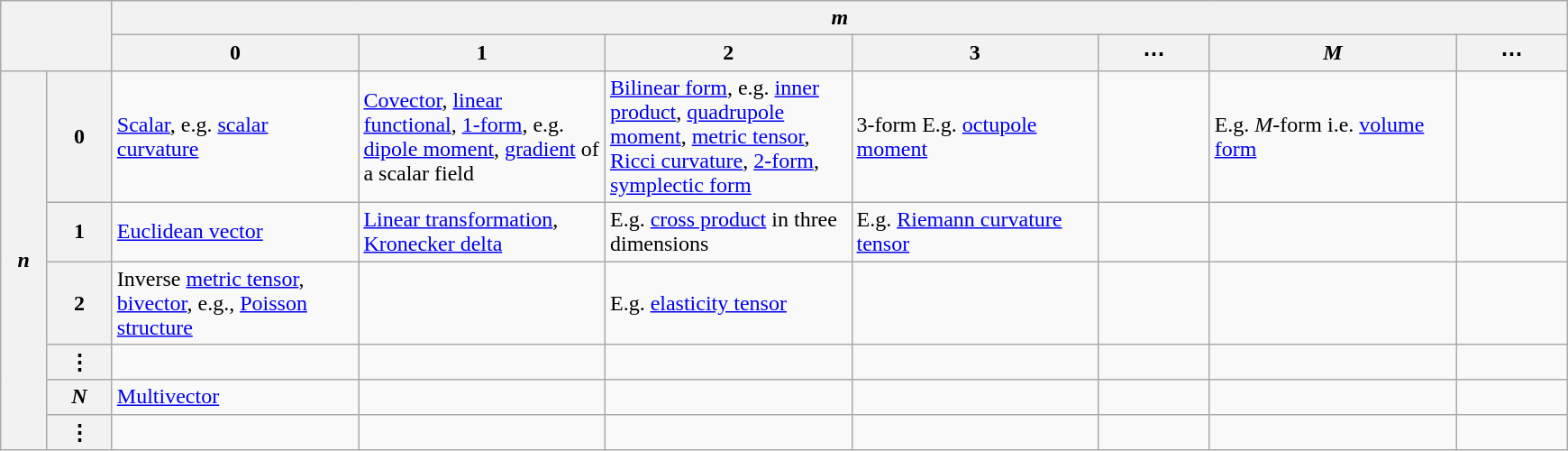<table class="wikitable">
<tr>
<th colspan=2 rowspan=2 width="75px"></th>
<th colspan=7><em>m</em></th>
</tr>
<tr>
<th scope="col" width="175px">0</th>
<th scope="col" width="175px">1</th>
<th scope="col" width="175px">2</th>
<th scope="col" width="175px">3</th>
<th scope="col" width="75px">⋯</th>
<th scope="col" width="175px"><em>M</em></th>
<th scope="col" width="75px">⋯</th>
</tr>
<tr>
<th rowspan=6><em>n</em></th>
<th scope="row">0</th>
<td><a href='#'>Scalar</a>, e.g. <a href='#'>scalar curvature</a></td>
<td><a href='#'>Covector</a>, <a href='#'>linear functional</a>, <a href='#'>1-form</a>, e.g. <a href='#'>dipole moment</a>, <a href='#'>gradient</a> of a scalar field</td>
<td><a href='#'>Bilinear form</a>, e.g. <a href='#'>inner product</a>, <a href='#'>quadrupole moment</a>, <a href='#'>metric tensor</a>, <a href='#'>Ricci curvature</a>, <a href='#'>2-form</a>, <a href='#'>symplectic form</a></td>
<td>3-form E.g. <a href='#'>octupole moment</a></td>
<td></td>
<td>E.g. <em>M</em>-form i.e. <a href='#'>volume form</a></td>
<td></td>
</tr>
<tr>
<th scope="row">1</th>
<td><a href='#'>Euclidean vector</a></td>
<td><a href='#'>Linear transformation</a>,  <a href='#'>Kronecker delta</a></td>
<td>E.g. <a href='#'>cross product</a> in three dimensions</td>
<td>E.g. <a href='#'>Riemann curvature tensor</a></td>
<td></td>
<td></td>
<td></td>
</tr>
<tr>
<th scope="row">2</th>
<td>Inverse <a href='#'>metric tensor</a>, <a href='#'>bivector</a>, e.g., <a href='#'>Poisson structure</a></td>
<td></td>
<td>E.g. <a href='#'>elasticity tensor</a></td>
<td></td>
<td></td>
<td></td>
<td></td>
</tr>
<tr>
<th scope="row">⋮</th>
<td></td>
<td></td>
<td></td>
<td></td>
<td></td>
<td></td>
<td></td>
</tr>
<tr>
<th scope="row"><em>N</em></th>
<td><a href='#'>Multivector</a></td>
<td></td>
<td></td>
<td></td>
<td></td>
<td></td>
<td></td>
</tr>
<tr>
<th scope="row">⋮</th>
<td></td>
<td></td>
<td></td>
<td></td>
<td></td>
<td></td>
<td></td>
</tr>
</table>
